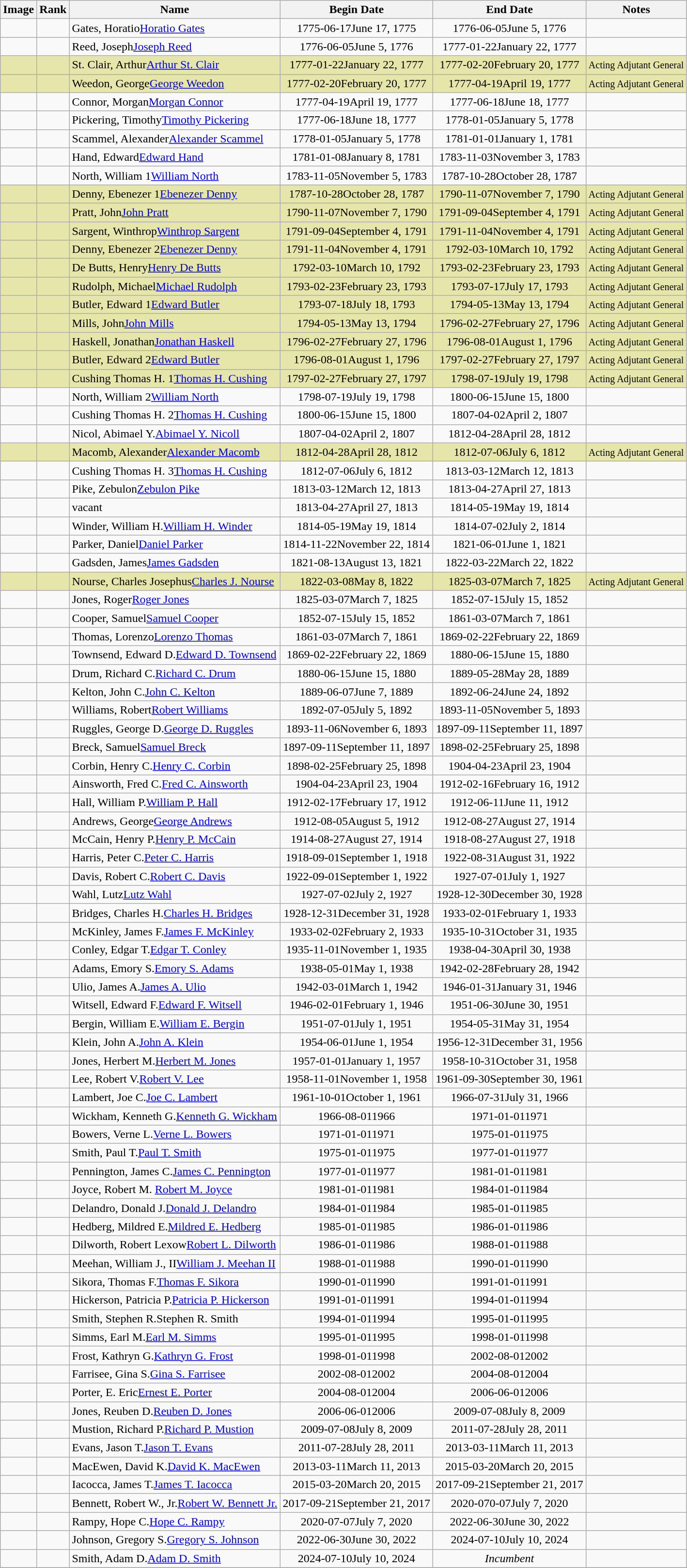<table class="wikitable sortable">
<tr>
<th class=unsortable>Image</th>
<th>Rank</th>
<th>Name</th>
<th>Begin Date</th>
<th>End Date</th>
<th class=unsortable>Notes</th>
</tr>
<tr>
<td></td>
<td></td>
<td><span>Gates, Horatio</span><a href='#'>Horatio Gates</a></td>
<td align=center><span>1775-06-17</span>June 17, 1775</td>
<td align=center><span>1776-06-05</span>June 5, 1776</td>
<td></td>
</tr>
<tr>
<td></td>
<td></td>
<td><span>Reed, Joseph</span><a href='#'>Joseph Reed</a></td>
<td align=center><span>1776-06-05</span>June 5, 1776</td>
<td align=center><span>1777-01-22</span>January 22, 1777</td>
<td></td>
</tr>
<tr>
<td style="background: #E6E6AA;"></td>
<td style="background: #E6E6AA;"></td>
<td style="background: #E6E6AA;"><span>St. Clair, Arthur</span><a href='#'>Arthur St. Clair</a></td>
<td style="background: #E6E6AA;" align=center><span>1777-01-22</span>January 22, 1777</td>
<td style="background: #E6E6AA;" align=center><span>1777-02-20</span>February 20, 1777</td>
<td style="background: #E6E6AA;"><small>Acting Adjutant General</small><br></td>
</tr>
<tr>
<td style="background: #E6E6AA;"></td>
<td style="background: #E6E6AA;"></td>
<td style="background: #E6E6AA;"><span>Weedon, George</span><a href='#'>George Weedon</a></td>
<td style="background: #E6E6AA;" align=center><span>1777-02-20</span>February 20, 1777</td>
<td style="background: #E6E6AA;" align=center><span>1777-04-19</span>April 19, 1777</td>
<td style="background: #E6E6AA;"><small>Acting Adjutant General</small><br></td>
</tr>
<tr>
<td></td>
<td></td>
<td><span>Connor, Morgan</span><a href='#'>Morgan Connor</a></td>
<td align=center><span>1777-04-19</span>April 19, 1777</td>
<td align=center><span>1777-06-18</span>June 18, 1777</td>
<td></td>
</tr>
<tr>
<td></td>
<td></td>
<td><span>Pickering, Timothy</span><a href='#'>Timothy Pickering</a></td>
<td align=center><span>1777-06-18</span>June 18, 1777</td>
<td align=center><span>1778-01-05</span>January 5, 1778</td>
<td></td>
</tr>
<tr>
<td></td>
<td></td>
<td><span>Scammel, Alexander</span><a href='#'>Alexander Scammel</a></td>
<td align=center><span>1778-01-05</span>January 5, 1778</td>
<td align=center><span>1781-01-01</span>January 1, 1781</td>
<td></td>
</tr>
<tr>
<td></td>
<td></td>
<td><span>Hand, Edward</span><a href='#'>Edward Hand</a></td>
<td align=center><span>1781-01-08</span>January 8, 1781</td>
<td align=center><span>1783-11-03</span>November 3, 1783</td>
<td></td>
</tr>
<tr>
<td></td>
<td></td>
<td><span>North, William 1</span><a href='#'>William North</a></td>
<td align=center><span>1783-11-05</span>November 5, 1783</td>
<td align=center><span>1787-10-28</span>October 28, 1787</td>
<td></td>
</tr>
<tr>
<td style="background: #E6E6AA;"></td>
<td style="background: #E6E6AA;"></td>
<td style="background: #E6E6AA;"><span>Denny, Ebenezer 1</span><a href='#'>Ebenezer Denny</a></td>
<td style="background: #E6E6AA;" align=center><span>1787-10-28</span>October 28, 1787</td>
<td style="background: #E6E6AA;" align=center><span>1790-11-07</span>November 7, 1790</td>
<td style="background: #E6E6AA;"><small>Acting Adjutant General</small><br></td>
</tr>
<tr>
<td style="background: #E6E6AA;"></td>
<td style="background: #E6E6AA;"></td>
<td style="background: #E6E6AA;"><span>Pratt, John</span><a href='#'>John Pratt</a></td>
<td style="background: #E6E6AA;" align=center><span>1790-11-07</span>November 7, 1790</td>
<td style="background: #E6E6AA;" align=center><span>1791-09-04</span>September 4, 1791</td>
<td style="background: #E6E6AA;"><small>Acting Adjutant General</small><br></td>
</tr>
<tr>
<td style="background: #E6E6AA;"></td>
<td style="background: #E6E6AA;"></td>
<td style="background: #E6E6AA;"><span>Sargent, Winthrop</span><a href='#'>Winthrop Sargent</a></td>
<td style="background: #E6E6AA;" align=center><span>1791-09-04</span>September 4, 1791</td>
<td style="background: #E6E6AA;" align=center><span>1791-11-04</span>November 4, 1791</td>
<td style="background: #E6E6AA;"><small>Acting Adjutant General</small><br></td>
</tr>
<tr>
<td style="background: #E6E6AA;"></td>
<td style="background: #E6E6AA;"></td>
<td style="background: #E6E6AA;"><span>Denny, Ebenezer 2</span><a href='#'>Ebenezer Denny</a></td>
<td style="background: #E6E6AA;" align=center><span>1791-11-04</span>November 4, 1791</td>
<td style="background: #E6E6AA;" align=center><span>1792-03-10</span>March 10, 1792</td>
<td style="background: #E6E6AA;"><small>Acting Adjutant General</small><br></td>
</tr>
<tr>
<td style="background: #E6E6AA;"></td>
<td style="background: #E6E6AA;"></td>
<td style="background: #E6E6AA;"><span>De Butts, Henry</span><a href='#'>Henry De Butts</a></td>
<td style="background: #E6E6AA;" align=center><span>1792-03-10</span>March 10, 1792</td>
<td style="background: #E6E6AA;" align=center><span>1793-02-23</span>February 23, 1793</td>
<td style="background: #E6E6AA;"><small>Acting Adjutant General</small><br></td>
</tr>
<tr>
<td style="background: #E6E6AA;"></td>
<td style="background: #E6E6AA;"></td>
<td style="background: #E6E6AA;"><span>Rudolph, Michael</span><a href='#'>Michael Rudolph</a></td>
<td style="background: #E6E6AA;" align=center><span>1793-02-23</span>February 23, 1793</td>
<td style="background: #E6E6AA;" align=center><span>1793-07-17</span>July 17, 1793</td>
<td style="background: #E6E6AA;"><small>Acting Adjutant General</small><br></td>
</tr>
<tr>
<td style="background: #E6E6AA;"></td>
<td style="background: #E6E6AA;"></td>
<td style="background: #E6E6AA;"><span>Butler, Edward 1</span><a href='#'>Edward Butler</a></td>
<td style="background: #E6E6AA;" align=center><span>1793-07-18</span>July 18, 1793</td>
<td style="background: #E6E6AA;" align=center><span>1794-05-13</span>May 13, 1794</td>
<td style="background: #E6E6AA;"><small>Acting Adjutant General</small><br></td>
</tr>
<tr>
<td style="background: #E6E6AA;"></td>
<td style="background: #E6E6AA;"></td>
<td style="background: #E6E6AA;"><span>Mills, John</span><a href='#'>John Mills</a></td>
<td style="background: #E6E6AA;" align=center><span>1794-05-13</span>May 13, 1794</td>
<td style="background: #E6E6AA;" align=center><span>1796-02-27</span>February 27, 1796</td>
<td style="background: #E6E6AA;"><small>Acting Adjutant General</small><br></td>
</tr>
<tr>
<td style="background: #E6E6AA;"></td>
<td style="background: #E6E6AA;"></td>
<td style="background: #E6E6AA;"><span>Haskell, Jonathan</span><a href='#'>Jonathan Haskell</a></td>
<td style="background: #E6E6AA;" align=center><span>1796-02-27</span>February 27, 1796</td>
<td style="background: #E6E6AA;" align=center><span>1796-08-01</span>August 1, 1796</td>
<td style="background: #E6E6AA;"><small>Acting Adjutant General</small><br></td>
</tr>
<tr>
<td style="background: #E6E6AA;"></td>
<td style="background: #E6E6AA;"></td>
<td style="background: #E6E6AA;"><span>Butler, Edward 2</span><a href='#'>Edward Butler</a></td>
<td style="background: #E6E6AA;" align=center><span>1796-08-01</span>August 1, 1796</td>
<td style="background: #E6E6AA;" align=center><span>1797-02-27</span>February 27, 1797</td>
<td style="background: #E6E6AA;"><small>Acting Adjutant General</small><br></td>
</tr>
<tr>
<td style="background: #E6E6AA;"></td>
<td style="background: #E6E6AA;"></td>
<td style="background: #E6E6AA;"><span>Cushing Thomas H. 1</span><a href='#'>Thomas H. Cushing</a></td>
<td style="background: #E6E6AA;" align=center><span>1797-02-27</span>February 27, 1797</td>
<td style="background: #E6E6AA;" align=center><span>1798-07-19</span>July 19, 1798</td>
<td style="background: #E6E6AA;"><small>Acting Adjutant General</small><br></td>
</tr>
<tr>
<td></td>
<td></td>
<td><span>North, William 2</span><a href='#'>William North</a></td>
<td align=center><span>1798-07-19</span>July 19, 1798</td>
<td align=center><span>1800-06-15</span>June 15, 1800</td>
<td></td>
</tr>
<tr>
<td></td>
<td></td>
<td><span>Cushing Thomas H. 2</span><a href='#'>Thomas H. Cushing</a></td>
<td align=center><span>1800-06-15</span>June 15, 1800</td>
<td align=center><span>1807-04-02</span>April 2, 1807</td>
<td></td>
</tr>
<tr>
<td></td>
<td></td>
<td><span>Nicol, Abimael Y.</span><a href='#'>Abimael Y. Nicoll</a></td>
<td align=center><span>1807-04-02</span>April 2, 1807</td>
<td align=center><span>1812-04-28</span>April 28, 1812</td>
<td></td>
</tr>
<tr>
<td style="background: #E6E6AA;"></td>
<td style="background: #E6E6AA;"></td>
<td style="background: #E6E6AA;"><span>Macomb, Alexander</span><a href='#'>Alexander Macomb</a></td>
<td style="background: #E6E6AA;" align=center><span>1812-04-28</span>April 28, 1812</td>
<td style="background: #E6E6AA;" align=center><span>1812-07-06</span>July 6, 1812</td>
<td style="background: #E6E6AA;"><small>Acting Adjutant General</small><br></td>
</tr>
<tr>
<td></td>
<td></td>
<td><span>Cushing Thomas H. 3</span><a href='#'>Thomas H. Cushing</a></td>
<td align=center><span>1812-07-06</span>July 6, 1812</td>
<td align=center><span>1813-03-12</span>March 12, 1813</td>
<td></td>
</tr>
<tr>
<td></td>
<td></td>
<td><span>Pike, Zebulon</span><a href='#'>Zebulon Pike</a></td>
<td align=center><span>1813-03-12</span>March 12, 1813</td>
<td align=center><span>1813-04-27</span>April 27, 1813</td>
<td></td>
</tr>
<tr>
<td></td>
<td></td>
<td>vacant</td>
<td align=center><span>1813-04-27</span>April 27, 1813</td>
<td align=center><span>1814-05-19</span>May 19, 1814</td>
<td></td>
</tr>
<tr>
<td></td>
<td></td>
<td><span>Winder, William H.</span><a href='#'>William H. Winder</a></td>
<td align=center><span>1814-05-19</span>May 19, 1814</td>
<td align=center><span>1814-07-02</span>July 2, 1814</td>
<td></td>
</tr>
<tr>
<td></td>
<td></td>
<td><span>Parker, Daniel</span><a href='#'>Daniel Parker</a></td>
<td align=center><span>1814-11-22</span>November 22, 1814</td>
<td align=center><span>1821-06-01</span>June 1, 1821</td>
<td></td>
</tr>
<tr>
<td></td>
<td></td>
<td><span>Gadsden, James</span><a href='#'>James Gadsden</a></td>
<td align=center><span>1821-08-13</span>August 13, 1821</td>
<td align=center><span>1822-03-22</span>March 22, 1822</td>
<td></td>
</tr>
<tr>
<td style="background: #E6E6AA;"></td>
<td style="background: #E6E6AA;"></td>
<td style="background: #E6E6AA;"><span>Nourse, Charles Josephus</span><a href='#'>Charles J. Nourse</a></td>
<td style="background: #E6E6AA;" align=center><span>1822-03-08</span>May 8, 1822</td>
<td style="background: #E6E6AA;" align=center><span>1825-03-07</span>March 7, 1825</td>
<td style="background: #E6E6AA;"><small>Acting Adjutant General</small><br></td>
</tr>
<tr>
<td></td>
<td></td>
<td><span>Jones, Roger</span><a href='#'>Roger Jones</a></td>
<td align=center><span>1825-03-07</span>March 7, 1825</td>
<td align=center><span>1852-07-15</span>July 15, 1852</td>
<td></td>
</tr>
<tr>
<td></td>
<td></td>
<td><span>Cooper, Samuel</span><a href='#'>Samuel Cooper</a></td>
<td align=center><span>1852-07-15</span>July 15, 1852</td>
<td align=center><span>1861-03-07</span>March 7, 1861</td>
<td></td>
</tr>
<tr>
<td></td>
<td></td>
<td><span>Thomas, Lorenzo</span><a href='#'>Lorenzo Thomas</a></td>
<td align=center><span>1861-03-07</span>March 7, 1861</td>
<td align=center><span>1869-02-22</span>February 22, 1869</td>
<td></td>
</tr>
<tr>
<td></td>
<td></td>
<td><span>Townsend, Edward D.</span><a href='#'>Edward D. Townsend</a></td>
<td align=center><span>1869-02-22</span>February 22, 1869</td>
<td align=center><span>1880-06-15</span>June 15, 1880</td>
<td></td>
</tr>
<tr>
<td></td>
<td></td>
<td><span>Drum, Richard C.</span><a href='#'>Richard C. Drum</a></td>
<td align=center><span>1880-06-15</span>June 15, 1880</td>
<td align=center><span>1889-05-28</span>May 28, 1889</td>
<td></td>
</tr>
<tr>
<td></td>
<td></td>
<td><span>Kelton, John C.</span><a href='#'>John C. Kelton</a></td>
<td align=center><span>1889-06-07</span>June 7, 1889</td>
<td align=center><span>1892-06-24</span>June 24, 1892</td>
<td></td>
</tr>
<tr>
<td></td>
<td></td>
<td><span>Williams, Robert</span><a href='#'>Robert Williams</a></td>
<td align=center><span>1892-07-05</span>July 5, 1892</td>
<td align=center><span>1893-11-05</span>November 5, 1893</td>
<td></td>
</tr>
<tr>
<td></td>
<td></td>
<td><span>Ruggles, George D.</span><a href='#'>George D. Ruggles</a></td>
<td align=center><span>1893-11-06</span>November 6, 1893</td>
<td align=center><span>1897-09-11</span>September 11, 1897</td>
<td></td>
</tr>
<tr>
<td></td>
<td></td>
<td><span>Breck, Samuel</span><a href='#'>Samuel Breck</a></td>
<td align=center><span>1897-09-11</span>September 11, 1897</td>
<td align=center><span>1898-02-25</span>February 25, 1898</td>
<td></td>
</tr>
<tr>
<td></td>
<td></td>
<td><span>Corbin, Henry C.</span><a href='#'>Henry C. Corbin</a></td>
<td align=center><span>1898-02-25</span>February 25, 1898</td>
<td align=center><span>1904-04-23</span>April 23, 1904</td>
<td></td>
</tr>
<tr>
<td></td>
<td></td>
<td><span>Ainsworth, Fred C.</span><a href='#'>Fred C. Ainsworth</a></td>
<td align=center><span>1904-04-23</span>April 23, 1904</td>
<td align=center><span>1912-02-16</span>February 16, 1912</td>
<td></td>
</tr>
<tr>
<td></td>
<td></td>
<td><span>Hall, William P.</span><a href='#'>William P. Hall</a></td>
<td align=center><span>1912-02-17</span>February 17, 1912</td>
<td align=center><span>1912-06-11</span>June 11, 1912</td>
<td></td>
</tr>
<tr>
<td></td>
<td></td>
<td><span>Andrews, George</span><a href='#'>George Andrews</a></td>
<td align=center><span>1912-08-05</span>August 5, 1912</td>
<td align=center><span>1912-08-27</span>August 27, 1914</td>
<td></td>
</tr>
<tr>
<td></td>
<td></td>
<td><span>McCain, Henry P.</span><a href='#'>Henry P. McCain</a></td>
<td align=center><span>1914-08-27</span>August 27, 1914</td>
<td align=center><span>1918-08-27</span>August 27, 1918</td>
<td></td>
</tr>
<tr>
<td></td>
<td></td>
<td><span>Harris, Peter C.</span><a href='#'>Peter C. Harris</a></td>
<td align=center><span>1918-09-01</span>September 1, 1918</td>
<td align=center><span>1922-08-31</span>August 31, 1922</td>
<td></td>
</tr>
<tr>
<td></td>
<td></td>
<td><span>Davis, Robert C.</span><a href='#'>Robert C. Davis</a></td>
<td align=center><span>1922-09-01</span>September 1, 1922</td>
<td align=center><span>1927-07-01</span>July 1, 1927</td>
<td></td>
</tr>
<tr>
<td></td>
<td></td>
<td><span>Wahl, Lutz</span><a href='#'>Lutz Wahl</a></td>
<td align=center><span>1927-07-02</span>July 2, 1927</td>
<td align=center><span>1928-12-30</span>December 30, 1928</td>
<td></td>
</tr>
<tr>
<td></td>
<td></td>
<td><span>Bridges, Charles H.</span><a href='#'>Charles H. Bridges</a></td>
<td align=center><span>1928-12-31</span>December 31, 1928</td>
<td align=center><span>1933-02-01</span>February 1, 1933</td>
<td></td>
</tr>
<tr>
<td></td>
<td></td>
<td><span>McKinley, James F.</span><a href='#'>James F. McKinley</a></td>
<td align=center><span>1933-02-02</span>February 2, 1933</td>
<td align=center><span>1935-10-31</span>October 31, 1935</td>
<td></td>
</tr>
<tr>
<td></td>
<td></td>
<td><span>Conley, Edgar T.</span><a href='#'>Edgar T. Conley</a></td>
<td align=center><span>1935-11-01</span>November 1, 1935</td>
<td align=center><span>1938-04-30</span>April 30, 1938</td>
<td></td>
</tr>
<tr>
<td></td>
<td></td>
<td><span>Adams, Emory S.</span><a href='#'>Emory S. Adams</a></td>
<td align=center><span>1938-05-01</span>May 1, 1938</td>
<td align=center><span>1942-02-28</span>February 28, 1942</td>
<td></td>
</tr>
<tr>
<td></td>
<td></td>
<td><span>Ulio, James A.</span><a href='#'>James A. Ulio</a></td>
<td align=center><span>1942-03-01</span>March 1, 1942</td>
<td align=center><span>1946-01-31</span>January 31, 1946</td>
<td></td>
</tr>
<tr>
<td></td>
<td></td>
<td><span>Witsell, Edward F.</span><a href='#'>Edward F. Witsell</a></td>
<td align=center><span>1946-02-01</span>February 1, 1946</td>
<td align=center><span>1951-06-30</span>June 30, 1951</td>
<td></td>
</tr>
<tr>
<td></td>
<td></td>
<td><span>Bergin, William E.</span><a href='#'>William E. Bergin</a></td>
<td align=center><span>1951-07-01</span>July 1, 1951</td>
<td align=center><span>1954-05-31</span>May 31, 1954</td>
<td></td>
</tr>
<tr>
<td></td>
<td></td>
<td><span>Klein, John A.</span><a href='#'>John A. Klein</a></td>
<td align=center><span>1954-06-01</span>June 1, 1954</td>
<td align=center><span>1956-12-31</span>December 31, 1956</td>
<td></td>
</tr>
<tr>
<td></td>
<td></td>
<td><span>Jones, Herbert M.</span><a href='#'>Herbert M. Jones</a></td>
<td align=center><span>1957-01-01</span>January 1, 1957</td>
<td align=center><span>1958-10-31</span>October 31, 1958</td>
<td></td>
</tr>
<tr>
<td></td>
<td></td>
<td><span>Lee, Robert V.</span><a href='#'>Robert V. Lee</a></td>
<td align=center><span>1958-11-01</span>November 1, 1958</td>
<td align=center><span>1961-09-30</span>September 30, 1961</td>
<td></td>
</tr>
<tr>
<td></td>
<td></td>
<td><span>Lambert, Joe C.</span><a href='#'>Joe C. Lambert</a></td>
<td align=center><span>1961-10-01</span>October 1, 1961</td>
<td align=center><span>1966-07-31</span>July 31, 1966</td>
<td></td>
</tr>
<tr>
<td></td>
<td></td>
<td><span>Wickham, Kenneth G.</span><a href='#'>Kenneth G. Wickham</a></td>
<td align=center><span>1966-08-01</span>1966</td>
<td align=center><span>1971-01-01</span>1971</td>
<td></td>
</tr>
<tr>
<td></td>
<td></td>
<td><span>Bowers, Verne L.</span><a href='#'>Verne L. Bowers</a></td>
<td align=center><span>1971-01-01</span>1971</td>
<td align=center><span>1975-01-01</span>1975</td>
<td></td>
</tr>
<tr>
<td></td>
<td></td>
<td><span>Smith, Paul T.</span><a href='#'>Paul T. Smith</a></td>
<td align=center><span>1975-01-01</span>1975</td>
<td align=center><span>1977-01-01</span>1977</td>
<td></td>
</tr>
<tr>
<td></td>
<td></td>
<td><span>Pennington, James C.</span><a href='#'>James C. Pennington</a></td>
<td align=center><span>1977-01-01</span>1977</td>
<td align=center><span>1981-01-01</span>1981</td>
<td></td>
</tr>
<tr>
<td></td>
<td></td>
<td><span>Joyce, Robert M.</span> <a href='#'>Robert M. Joyce</a></td>
<td align=center><span>1981-01-01</span>1981</td>
<td align=center><span>1984-01-01</span>1984</td>
<td></td>
</tr>
<tr>
<td></td>
<td></td>
<td><span>Delandro, Donald J.</span><a href='#'>Donald J. Delandro</a></td>
<td align=center><span>1984-01-01</span>1984</td>
<td align=center><span>1985-01-01</span>1985</td>
<td></td>
</tr>
<tr>
<td></td>
<td></td>
<td><span>Hedberg, Mildred E.</span><a href='#'>Mildred E. Hedberg</a></td>
<td align=center><span>1985-01-01</span>1985</td>
<td align=center><span>1986-01-01</span>1986</td>
<td></td>
</tr>
<tr>
<td></td>
<td></td>
<td><span>Dilworth, Robert Lexow</span><a href='#'>Robert L. Dilworth</a></td>
<td align=center><span>1986-01-01</span>1986</td>
<td align=center><span>1988-01-01</span>1988</td>
<td></td>
</tr>
<tr>
<td></td>
<td></td>
<td><span>Meehan, William J., II</span><a href='#'>William J. Meehan II</a></td>
<td align=center><span>1988-01-01</span>1988</td>
<td align=center><span>1990-01-01</span>1990</td>
<td></td>
</tr>
<tr>
<td></td>
<td></td>
<td><span>Sikora, Thomas F.</span><a href='#'>Thomas F. Sikora</a></td>
<td align=center><span>1990-01-01</span>1990</td>
<td align=center><span>1991-01-01</span>1991</td>
<td></td>
</tr>
<tr>
<td></td>
<td></td>
<td><span>Hickerson, Patricia P.</span><a href='#'>Patricia P. Hickerson</a></td>
<td align=center><span>1991-01-01</span>1991</td>
<td align=center><span>1994-01-01</span>1994</td>
<td></td>
</tr>
<tr>
<td></td>
<td></td>
<td><span>Smith, Stephen R.</span>Stephen R. Smith</td>
<td align="center"><span>1994-01-01</span>1994</td>
<td align=center><span>1995-01-01</span>1995</td>
<td></td>
</tr>
<tr>
<td></td>
<td></td>
<td><span>Simms, Earl M.</span><a href='#'>Earl M. Simms</a></td>
<td align=center><span>1995-01-01</span>1995</td>
<td align=center><span>1998-01-01</span>1998</td>
<td></td>
</tr>
<tr>
<td></td>
<td></td>
<td><span>Frost, Kathryn G.</span><a href='#'>Kathryn G. Frost</a></td>
<td align=center><span>1998-01-01</span>1998</td>
<td align=center><span>2002-08-01</span>2002</td>
<td></td>
</tr>
<tr>
<td></td>
<td></td>
<td><span>Farrisee, Gina S.</span><a href='#'>Gina S. Farrisee</a></td>
<td align=center><span>2002-08-01</span>2002</td>
<td align=center><span>2004-08-01</span>2004</td>
<td></td>
</tr>
<tr>
<td></td>
<td></td>
<td><span>Porter, E. Eric</span><a href='#'>Ernest E. Porter</a></td>
<td align=center><span>2004-08-01</span>2004</td>
<td align=center><span>2006-06-01</span>2006</td>
<td></td>
</tr>
<tr>
<td></td>
<td></td>
<td><span>Jones, Reuben D.</span><a href='#'>Reuben D. Jones</a></td>
<td align=center><span>2006-06-01</span>2006</td>
<td align=center><span>2009-07-08</span>July 8, 2009</td>
<td></td>
</tr>
<tr>
<td></td>
<td></td>
<td><span>Mustion, Richard P.</span><a href='#'>Richard P. Mustion</a></td>
<td align=center><span>2009-07-08</span>July 8, 2009</td>
<td align=center><span>2011-07-28</span>July 28, 2011</td>
<td></td>
</tr>
<tr>
<td></td>
<td></td>
<td><span>Evans, Jason T.</span><a href='#'>Jason T. Evans</a></td>
<td align=center><span>2011-07-28</span>July 28, 2011</td>
<td align=center><span>2013-03-11</span>March 11, 2013</td>
<td></td>
</tr>
<tr>
<td></td>
<td></td>
<td><span>MacEwen, David K.</span><a href='#'>David K. MacEwen</a></td>
<td align=center><span>2013-03-11</span>March 11, 2013</td>
<td align=center><span>2015-03-20</span>March 20, 2015</td>
<td></td>
</tr>
<tr>
<td></td>
<td></td>
<td><span>Iacocca, James T.</span><a href='#'>James T. Iacocca</a></td>
<td align=center><span>2015-03-20</span>March 20, 2015</td>
<td align=center><span>2017-09-21</span>September 21, 2017</td>
<td></td>
</tr>
<tr>
<td></td>
<td></td>
<td><span>Bennett, Robert W., Jr.</span><a href='#'>Robert W. Bennett Jr.</a></td>
<td align=center><span>2017-09-21</span>September 21, 2017</td>
<td align=center><span>2020-070-07</span>July 7, 2020</td>
<td></td>
</tr>
<tr>
<td></td>
<td></td>
<td><span>Rampy, Hope C.</span><a href='#'>Hope C. Rampy</a></td>
<td align=center><span>2020-07-07</span>July 7, 2020</td>
<td align=center><span>2022-06-30</span>June 30, 2022</td>
<td></td>
</tr>
<tr>
<td></td>
<td></td>
<td><span>Johnson, Gregory S.</span><a href='#'>Gregory S. Johnson</a></td>
<td align=center><span>2022-06-30</span>June 30, 2022</td>
<td align=center><span>2024-07-10</span>July 10, 2024</td>
<td></td>
</tr>
<tr>
<td></td>
<td></td>
<td><span>Smith, Adam D.</span><a href='#'>Adam D. Smith</a></td>
<td align=center><span>2024-07-10</span>July 10, 2024</td>
<td align=center><em>Incumbent</em></td>
<td></td>
</tr>
<tr>
</tr>
</table>
